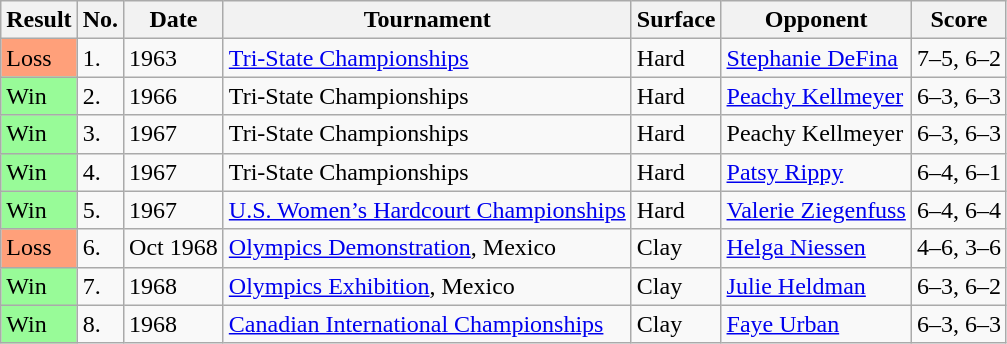<table class="wikitable">
<tr>
<th>Result</th>
<th>No.</th>
<th>Date</th>
<th>Tournament</th>
<th>Surface</th>
<th>Opponent</th>
<th>Score</th>
</tr>
<tr>
<td style="background:#ffa07a;">Loss</td>
<td>1.</td>
<td>1963</td>
<td><a href='#'>Tri-State Championships</a></td>
<td>Hard</td>
<td> <a href='#'>Stephanie DeFina</a></td>
<td>7–5, 6–2</td>
</tr>
<tr>
<td style="background:#98fb98;">Win</td>
<td>2.</td>
<td>1966</td>
<td>Tri-State Championships</td>
<td>Hard</td>
<td> <a href='#'>Peachy Kellmeyer</a></td>
<td>6–3, 6–3</td>
</tr>
<tr>
<td style="background:#98fb98;">Win</td>
<td>3.</td>
<td>1967</td>
<td>Tri-State Championships</td>
<td>Hard</td>
<td> Peachy Kellmeyer</td>
<td>6–3, 6–3</td>
</tr>
<tr>
<td style="background:#98fb98;">Win</td>
<td>4.</td>
<td>1967</td>
<td>Tri-State Championships</td>
<td>Hard</td>
<td> <a href='#'>Patsy Rippy</a></td>
<td>6–4, 6–1</td>
</tr>
<tr>
<td style="background:#98fb98;">Win</td>
<td>5.</td>
<td>1967</td>
<td><a href='#'>U.S. Women’s Hardcourt Championships</a></td>
<td>Hard</td>
<td> <a href='#'>Valerie Ziegenfuss</a></td>
<td>6–4, 6–4</td>
</tr>
<tr>
<td style="background:#ffa07a;">Loss</td>
<td>6.</td>
<td>Oct 1968</td>
<td><a href='#'>Olympics Demonstration</a>, Mexico</td>
<td>Clay</td>
<td> <a href='#'>Helga Niessen</a></td>
<td>4–6, 3–6</td>
</tr>
<tr>
<td style="background:#98fb98;">Win</td>
<td>7.</td>
<td>1968</td>
<td><a href='#'>Olympics Exhibition</a>, Mexico</td>
<td>Clay</td>
<td> <a href='#'>Julie Heldman</a></td>
<td>6–3, 6–2</td>
</tr>
<tr>
<td style="background:#98fb98;">Win</td>
<td>8.</td>
<td>1968</td>
<td><a href='#'>Canadian International Championships</a></td>
<td>Clay</td>
<td> <a href='#'>Faye Urban</a></td>
<td>6–3, 6–3</td>
</tr>
</table>
